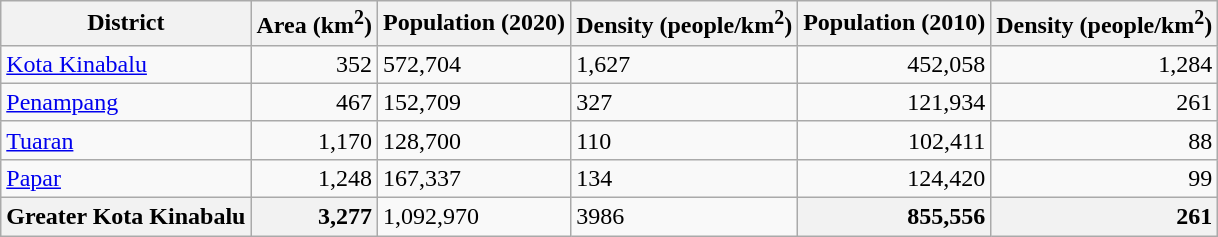<table class="wikitable">
<tr>
<th>District</th>
<th>Area (km<sup>2</sup>)</th>
<th>Population (2020)</th>
<th>Density (people/km<sup>2</sup>)</th>
<th>Population (2010)</th>
<th>Density (people/km<sup>2</sup>)</th>
</tr>
<tr>
<td><a href='#'>Kota Kinabalu</a></td>
<td align="right">352</td>
<td>572,704</td>
<td>1,627</td>
<td align="right">452,058</td>
<td align="right">1,284</td>
</tr>
<tr>
<td><a href='#'>Penampang</a></td>
<td align="right">467</td>
<td>152,709</td>
<td>327</td>
<td align="right">121,934</td>
<td align="right">261</td>
</tr>
<tr>
<td><a href='#'>Tuaran</a></td>
<td align="right">1,170</td>
<td>128,700</td>
<td>110</td>
<td align="right">102,411</td>
<td align="right">88</td>
</tr>
<tr>
<td><a href='#'>Papar</a></td>
<td align="right">1,248</td>
<td>167,337</td>
<td>134</td>
<td align="right">124,420</td>
<td align="right">99</td>
</tr>
<tr>
<td style="background: #f2f2f2"><strong>Greater Kota Kinabalu</strong></td>
<td style="background: #f2f2f2" align="right"><strong>3,277</strong></td>
<td>1,092,970</td>
<td>3986</td>
<td style="background: #f2f2f2" align="right"><strong>855,556</strong></td>
<td style="background: #f2f2f2" align="right"><strong>261</strong></td>
</tr>
</table>
